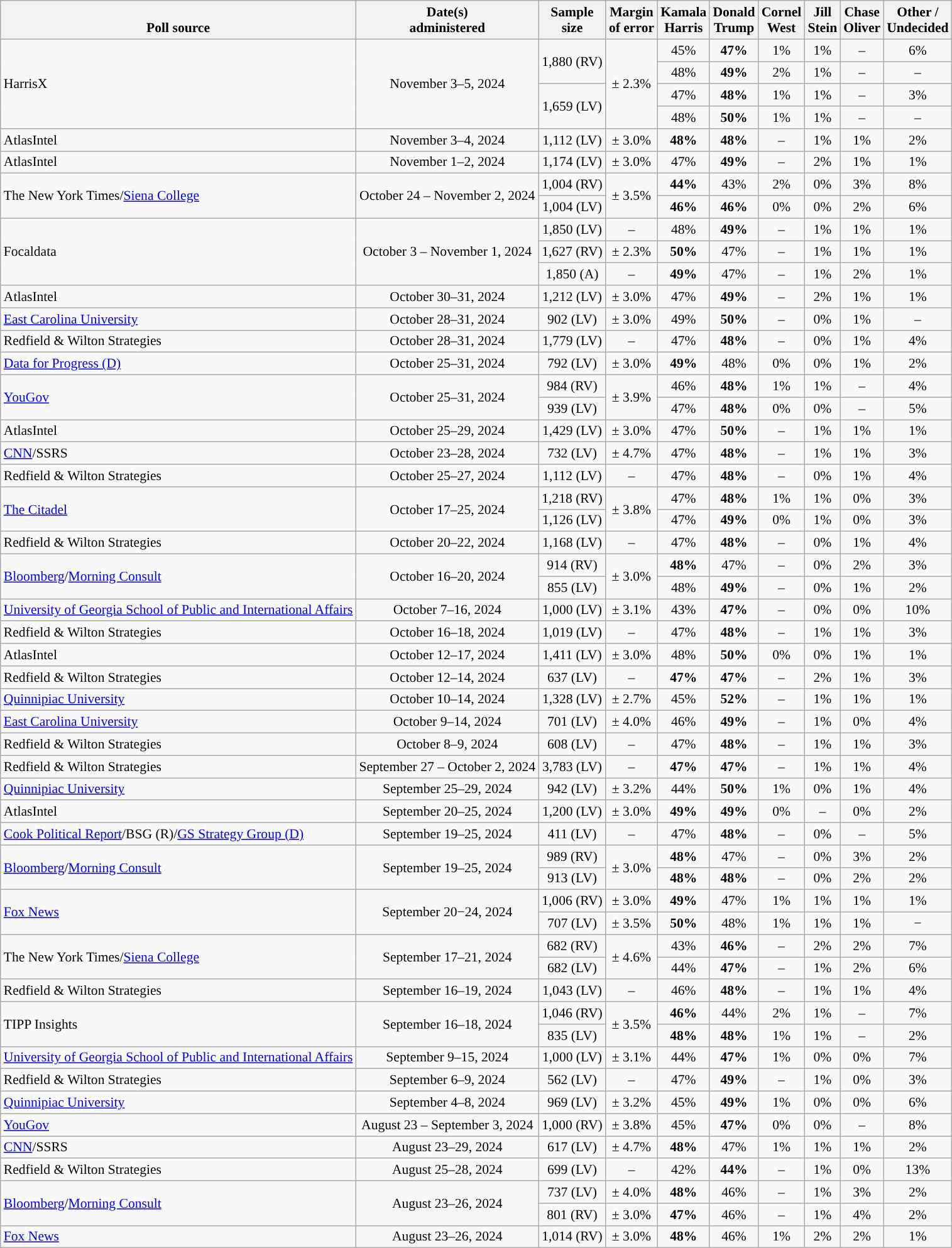<table class="wikitable sortable mw-datatable" style="font-size:90%;text-align:center;line-height:17px">
<tr valign="bottom">
<th>Poll source</th>
<th>Date(s)<br>administered</th>
<th>Sample<br>size</th>
<th>Margin<br>of error</th>
<th class="unsortable">Kamala<br>Harris<br></th>
<th class="unsortable">Donald<br>Trump<br></th>
<th class="unsortable">Cornel<br>West<br></th>
<th class="unsortable">Jill<br>Stein<br></th>
<th class="unsortable">Chase<br>Oliver<br></th>
<th class="unsortable">Other /<br>Undecided</th>
</tr>
<tr>
<td style="text-align:left;" rowspan="4">HarrisX</td>
<td rowspan="4">November 3–5, 2024</td>
<td rowspan="2">1,880 (RV)</td>
<td rowspan="4">± 2.3%</td>
<td>45%</td>
<td style="background-color:"><strong>47%</strong></td>
<td>1%</td>
<td>1%</td>
<td>–</td>
<td>6%</td>
</tr>
<tr>
<td>48%</td>
<td style="background-color:"><strong>49%</strong></td>
<td>2%</td>
<td>1%</td>
<td>–</td>
<td>–</td>
</tr>
<tr>
<td rowspan="2">1,659 (LV)</td>
<td>47%</td>
<td style="background-color:"><strong>48%</strong></td>
<td>1%</td>
<td>1%</td>
<td>–</td>
<td>3%</td>
</tr>
<tr>
<td>48%</td>
<td style="background-color:"><strong>50%</strong></td>
<td>1%</td>
<td>1%</td>
<td>–</td>
<td>–</td>
</tr>
<tr>
<td style="text-align:left;">AtlasIntel</td>
<td data-sort-value="2024-11-04">November 3–4, 2024</td>
<td>1,112 (LV)</td>
<td>± 3.0%</td>
<td><strong>48%</strong></td>
<td><strong>48%</strong></td>
<td>–</td>
<td>1%</td>
<td>1%</td>
<td>2%</td>
</tr>
<tr>
<td style="text-align:left;">AtlasIntel</td>
<td data-sort-value="2024-11-02">November 1–2, 2024</td>
<td>1,174 (LV)</td>
<td>± 3.0%</td>
<td>47%</td>
<td style="background-color:"><strong>49%</strong></td>
<td>–</td>
<td>2%</td>
<td>1%</td>
<td>1%</td>
</tr>
<tr>
<td style="text-align:left;" rowspan="2">The New York Times/<a href='#'>Siena College</a></td>
<td rowspan="2">October 24 – November 2, 2024</td>
<td>1,004 (RV)</td>
<td rowspan="2">± 3.5%</td>
<td style="color:black;background-color:"><strong>44%</strong></td>
<td>43%</td>
<td>2%</td>
<td>0%</td>
<td>3%</td>
<td>8%</td>
</tr>
<tr>
<td>1,004 (LV)</td>
<td><strong>46%</strong></td>
<td><strong>46%</strong></td>
<td>0%</td>
<td>0%</td>
<td>2%</td>
<td>6%</td>
</tr>
<tr>
<td style="text-align:left;" rowspan="3">Focaldata</td>
<td rowspan="3">October 3 – November 1, 2024</td>
<td>1,850 (LV)</td>
<td>–</td>
<td>48%</td>
<td style="background-color:"><strong>49%</strong></td>
<td>–</td>
<td>1%</td>
<td>1%</td>
<td>1%</td>
</tr>
<tr>
<td>1,627 (RV)</td>
<td>± 2.3%</td>
<td style="background-color:"><strong>50%</strong></td>
<td>47%</td>
<td>–</td>
<td>1%</td>
<td>1%</td>
<td>1%</td>
</tr>
<tr>
<td>1,850 (A)</td>
<td>–</td>
<td style="background-color:"><strong>49%</strong></td>
<td>47%</td>
<td>–</td>
<td>1%</td>
<td>2%</td>
<td>1%</td>
</tr>
<tr>
<td style="text-align:left;">AtlasIntel</td>
<td data-sort-value="2024-10-31">October 30–31, 2024</td>
<td>1,212 (LV)</td>
<td>± 3.0%</td>
<td>47%</td>
<td style="background-color:"><strong>49%</strong></td>
<td>–</td>
<td>2%</td>
<td>1%</td>
<td>1%</td>
</tr>
<tr>
<td style="text-align:left;"><a href='#'>East Carolina University</a></td>
<td data-sort-value="2024-10-31">October 28–31, 2024</td>
<td>902 (LV)</td>
<td>± 3.0%</td>
<td>49%</td>
<td style="background-color:"><strong>50%</strong></td>
<td>–</td>
<td>0%</td>
<td>1%</td>
<td>–</td>
</tr>
<tr>
<td style="text-align:left;">Redfield & Wilton Strategies</td>
<td data-sort-value="2024-10-31">October 28–31, 2024</td>
<td>1,779 (LV)</td>
<td>–</td>
<td>47%</td>
<td style="background-color:"><strong>48%</strong></td>
<td>–</td>
<td>0%</td>
<td>1%</td>
<td>4%</td>
</tr>
<tr>
<td style="text-align:left;"><a href='#'>Data for Progress (D)</a></td>
<td data-sort-value="2024-10-31">October 25–31, 2024</td>
<td>792 (LV)</td>
<td>± 3.0%</td>
<td style="color:black;background-color:"><strong>49%</strong></td>
<td>48%</td>
<td>0%</td>
<td>0%</td>
<td>1%</td>
<td>2%</td>
</tr>
<tr>
<td style="text-align:left;" rowspan="2"><a href='#'>YouGov</a></td>
<td rowspan="2">October 25–31, 2024</td>
<td>984 (RV)</td>
<td rowspan="2">± 3.9%</td>
<td>46%</td>
<td style="color:black;background-color:"><strong>48%</strong></td>
<td>1%</td>
<td>1%</td>
<td>–</td>
<td>4%</td>
</tr>
<tr>
<td>939 (LV)</td>
<td>47%</td>
<td style="color:black;background-color:"><strong>48%</strong></td>
<td>0%</td>
<td>0%</td>
<td>–</td>
<td>5%</td>
</tr>
<tr>
<td style="text-align:left;">AtlasIntel</td>
<td data-sort-value="2024-10-29">October 25–29, 2024</td>
<td>1,429 (LV)</td>
<td>± 3.0%</td>
<td>47%</td>
<td style="background-color:"><strong>50%</strong></td>
<td>–</td>
<td>1%</td>
<td>1%</td>
<td>1%</td>
</tr>
<tr>
<td style="text-align:left;"><a href='#'>CNN</a>/SSRS</td>
<td data-sort-value="2024-10-28">October 23–28, 2024</td>
<td>732 (LV)</td>
<td>± 4.7%</td>
<td>47%</td>
<td style="background-color:"><strong>48%</strong></td>
<td>–</td>
<td>1%</td>
<td>1%</td>
<td>3%</td>
</tr>
<tr>
<td style="text-align:left;">Redfield & Wilton Strategies</td>
<td data-sort-value="2024-10-27">October 25–27, 2024</td>
<td>1,112 (LV)</td>
<td>–</td>
<td>47%</td>
<td style="background-color:"><strong>48%</strong></td>
<td>–</td>
<td>0%</td>
<td>1%</td>
<td>4%</td>
</tr>
<tr>
<td rowspan="2" style="text-align:left;"><a href='#'>The Citadel</a></td>
<td rowspan="2">October 17–25, 2024</td>
<td>1,218 (RV)</td>
<td rowspan="2">± 3.8%</td>
<td>47%</td>
<td style="background-color:"><strong>48%</strong></td>
<td>1%</td>
<td>1%</td>
<td>0%</td>
<td>3%</td>
</tr>
<tr>
<td>1,126 (LV)</td>
<td>47%</td>
<td style="background-color:"><strong>49%</strong></td>
<td>0%</td>
<td>1%</td>
<td>0%</td>
<td>3%</td>
</tr>
<tr>
<td style="text-align:left;">Redfield & Wilton Strategies</td>
<td data-sort-value="2024-10-22">October 20–22, 2024</td>
<td>1,168 (LV)</td>
<td>–</td>
<td>47%</td>
<td style="background-color:"><strong>48%</strong></td>
<td>–</td>
<td>0%</td>
<td>1%</td>
<td>4%</td>
</tr>
<tr>
<td rowspan="2" style="text-align:left;"><a href='#'>Bloomberg</a>/<a href='#'>Morning Consult</a></td>
<td rowspan="2">October 16–20, 2024</td>
<td>914 (RV)</td>
<td rowspan="2">± 3.0%</td>
<td style="color:black;background-color:"><strong>48%</strong></td>
<td>47%</td>
<td>–</td>
<td>0%</td>
<td>2%</td>
<td>3%</td>
</tr>
<tr>
<td>855 (LV)</td>
<td>48%</td>
<td style="background-color:"><strong>49%</strong></td>
<td>–</td>
<td>0%</td>
<td>1%</td>
<td>2%</td>
</tr>
<tr>
<td style="text-align:left;"><a href='#'>University of Georgia School of Public and International Affairs</a></td>
<td data-sort-value="2024-10-16">October 7–16, 2024</td>
<td>1,000 (LV)</td>
<td>± 3.1%</td>
<td>43%</td>
<td style="background-color:"><strong>47%</strong></td>
<td>–</td>
<td>0%</td>
<td>0%</td>
<td>10%</td>
</tr>
<tr>
<td style="text-align:left;">Redfield & Wilton Strategies</td>
<td data-sort-value="2024-10-18">October 16–18, 2024</td>
<td>1,019 (LV)</td>
<td>–</td>
<td>47%</td>
<td style="background-color:"><strong>48%</strong></td>
<td>–</td>
<td>1%</td>
<td>1%</td>
<td>3%</td>
</tr>
<tr>
<td style="text-align:left;">AtlasIntel</td>
<td data-sort-value="2024-10-17">October 12–17, 2024</td>
<td>1,411 (LV)</td>
<td>± 3.0%</td>
<td>48%</td>
<td style="background-color:"><strong>50%</strong></td>
<td>0%</td>
<td>0%</td>
<td>1%</td>
<td>1%</td>
</tr>
<tr>
<td style="text-align:left;">Redfield & Wilton Strategies</td>
<td data-sort-value="2024-10-14">October 12–14, 2024</td>
<td>637 (LV)</td>
<td>–</td>
<td><strong>47%</strong></td>
<td><strong>47%</strong></td>
<td>–</td>
<td>2%</td>
<td>1%</td>
<td>3%</td>
</tr>
<tr>
<td style="text-align:left;"><a href='#'>Quinnipiac University</a></td>
<td data-sort-value="2024-10-14">October 10–14, 2024</td>
<td>1,328 (LV)</td>
<td>± 2.7%</td>
<td>45%</td>
<td style="background-color:"><strong>52%</strong></td>
<td>–</td>
<td>1%</td>
<td>1%</td>
<td>1%</td>
</tr>
<tr>
<td style="text-align:left;"><a href='#'>East Carolina University</a></td>
<td data-sort-value="2024-10-14">October 9–14, 2024</td>
<td>701 (LV)</td>
<td>± 4.0%</td>
<td>46%</td>
<td style="background-color:"><strong>49%</strong></td>
<td>–</td>
<td>1%</td>
<td>0%</td>
<td>4%</td>
</tr>
<tr>
<td style="text-align:left;">Redfield & Wilton Strategies</td>
<td data-sort-value="2024-10-09">October 8–9, 2024</td>
<td>608 (LV)</td>
<td>–</td>
<td>47%</td>
<td style="background-color:"><strong>48%</strong></td>
<td>–</td>
<td>1%</td>
<td>1%</td>
<td>3%</td>
</tr>
<tr>
<td style="text-align:left;">Redfield & Wilton Strategies</td>
<td data-sort-value="2024-10-02">September 27 – October 2, 2024</td>
<td>3,783 (LV)</td>
<td>–</td>
<td><strong>47%</strong></td>
<td><strong>47%</strong></td>
<td>–</td>
<td>1%</td>
<td>1%</td>
<td>4%</td>
</tr>
<tr>
<td style="text-align:left;"><a href='#'>Quinnipiac University</a></td>
<td data-sort-value="2024-09-29">September 25–29, 2024</td>
<td>942 (LV)</td>
<td>± 3.2%</td>
<td>44%</td>
<td style="background-color:"><strong>50%</strong></td>
<td>1%</td>
<td>0%</td>
<td>1%</td>
<td>4%</td>
</tr>
<tr>
<td style="text-align:left;">AtlasIntel</td>
<td data-sort-value="2024-09-25">September 20–25, 2024</td>
<td>1,200 (LV)</td>
<td>± 3.0%</td>
<td><strong>49%</strong></td>
<td><strong>49%</strong></td>
<td>0%</td>
<td>–</td>
<td>0%</td>
<td>2%</td>
</tr>
<tr>
<td style="text-align:left;"><a href='#'>Cook Political Report</a>/BSG (R)/<a href='#'>GS Strategy Group (D)</a></td>
<td data-sort-value="2024-09-25">September 19–25, 2024</td>
<td>411 (LV)</td>
<td>–</td>
<td>47%</td>
<td style="background-color:"><strong>48%</strong></td>
<td>–</td>
<td>0%</td>
<td>–</td>
<td>5%</td>
</tr>
<tr>
<td rowspan="2" style="text-align:left;"><a href='#'>Bloomberg</a>/<a href='#'>Morning Consult</a></td>
<td rowspan="2">September 19–25, 2024</td>
<td>989 (RV)</td>
<td rowspan="2">± 3.0%</td>
<td style="color:black;background-color:"><strong>48%</strong></td>
<td>47%</td>
<td>–</td>
<td>0%</td>
<td>3%</td>
<td>2%</td>
</tr>
<tr>
<td>913 (LV)</td>
<td><strong>48%</strong></td>
<td><strong>48%</strong></td>
<td>–</td>
<td>0%</td>
<td>2%</td>
<td>2%</td>
</tr>
<tr>
<td style="text-align:left;" rowspan="2"><a href='#'>Fox News</a></td>
<td rowspan="2">September 20−24, 2024</td>
<td>1,006 (RV)</td>
<td>± 3.0%</td>
<td style="color:black;background-color:"><strong>49%</strong></td>
<td>47%</td>
<td>1%</td>
<td>1%</td>
<td>1%</td>
<td>1%</td>
</tr>
<tr>
<td>707 (LV)</td>
<td>± 3.5%</td>
<td style="color:black;background-color:"><strong>50%</strong></td>
<td>48%</td>
<td>1%</td>
<td>1%</td>
<td>1%</td>
<td>−</td>
</tr>
<tr>
<td style="text-align:left;" rowspan="2">The New York Times/<a href='#'>Siena College</a></td>
<td rowspan="2">September 17–21, 2024</td>
<td>682 (RV)</td>
<td rowspan="2">± 4.6%</td>
<td>43%</td>
<td style="background-color:"><strong>46%</strong></td>
<td>–</td>
<td>2%</td>
<td>2%</td>
<td>7%</td>
</tr>
<tr>
<td>682 (LV)</td>
<td>44%</td>
<td style="background-color:"><strong>47%</strong></td>
<td>–</td>
<td>1%</td>
<td>2%</td>
<td>6%</td>
</tr>
<tr>
<td style="text-align:left;">Redfield & Wilton Strategies</td>
<td data-sort-value="2024-09-19">September 16–19, 2024</td>
<td>1,043 (LV)</td>
<td>–</td>
<td>46%</td>
<td style="background-color:"><strong>48%</strong></td>
<td>–</td>
<td>1%</td>
<td>1%</td>
<td>4%</td>
</tr>
<tr>
<td style="text-align:left;" rowspan="2">TIPP Insights</td>
<td rowspan="2">September 16–18, 2024</td>
<td>1,046 (RV)</td>
<td rowspan="2">± 3.5%</td>
<td style="color:black;background-color:"><strong>46%</strong></td>
<td>44%</td>
<td>2%</td>
<td>1%</td>
<td>–</td>
<td>7%</td>
</tr>
<tr>
<td>835 (LV)</td>
<td><strong>48%</strong></td>
<td><strong>48%</strong></td>
<td>1%</td>
<td>1%</td>
<td>–</td>
<td>2%</td>
</tr>
<tr>
<td style="text-align:left;"><a href='#'>University of Georgia School of Public and International Affairs</a></td>
<td data-sort-value="2024-09-06">September 9–15, 2024</td>
<td>1,000 (LV)</td>
<td>± 3.1%</td>
<td>44%</td>
<td style="background-color:"><strong>47%</strong></td>
<td>1%</td>
<td>0%</td>
<td>0%</td>
<td>7%</td>
</tr>
<tr>
<td style="text-align:left;">Redfield & Wilton Strategies</td>
<td data-sort-value="2024-09-06">September 6–9, 2024</td>
<td>562 (LV)</td>
<td>–</td>
<td>47%</td>
<td style="background-color:"><strong>49%</strong></td>
<td>–</td>
<td>1%</td>
<td>0%</td>
<td>3%</td>
</tr>
<tr>
<td style="text-align:left;"><a href='#'>Quinnipiac University</a></td>
<td data-sort-value="2024-09-08">September 4–8, 2024</td>
<td>969 (LV)</td>
<td>± 3.2%</td>
<td>45%</td>
<td style="background-color:"><strong>49%</strong></td>
<td>1%</td>
<td>0%</td>
<td>0%</td>
<td>6%</td>
</tr>
<tr>
<td style="text-align:left;"><a href='#'>YouGov</a></td>
<td data-sort-value="2024-09-03">August 23 – September 3, 2024</td>
<td>1,000 (RV)</td>
<td>± 3.8%</td>
<td>45%</td>
<td style="background-color:"><strong>47%</strong></td>
<td>0%</td>
<td>0%</td>
<td>–</td>
<td>8%</td>
</tr>
<tr>
<td style="text-align:left;"><a href='#'>CNN</a>/SSRS</td>
<td data-sort-value="2024-08-29">August 23–29, 2024</td>
<td>617 (LV)</td>
<td>± 4.7%</td>
<td style="color:black;background-color:"><strong>48%</strong></td>
<td>47%</td>
<td>1%</td>
<td>1%</td>
<td>1%</td>
<td>2%</td>
</tr>
<tr>
<td style="text-align:left;">Redfield & Wilton Strategies</td>
<td data-sort-value="2024-08-28">August 25–28, 2024</td>
<td>699 (LV)</td>
<td>–</td>
<td>42%</td>
<td style="background-color:"><strong>44%</strong></td>
<td>–</td>
<td>1%</td>
<td>0%</td>
<td>13%</td>
</tr>
<tr>
<td rowspan="2" style="text-align:left;"><a href='#'>Bloomberg</a>/<a href='#'>Morning Consult</a></td>
<td rowspan="2">August 23–26, 2024</td>
<td>737 (LV)</td>
<td>± 4.0%</td>
<td style="color:black;background-color:"><strong>48%</strong></td>
<td>46%</td>
<td>–</td>
<td>1%</td>
<td>3%</td>
<td>2%</td>
</tr>
<tr>
<td>801 (RV)</td>
<td>± 3.0%</td>
<td style="color:black;background-color:"><strong>47%</strong></td>
<td>46%</td>
<td>–</td>
<td>1%</td>
<td>4%</td>
<td>2%</td>
</tr>
<tr>
<td style="text-align:left;"><a href='#'>Fox News</a></td>
<td data-sort-value="2024-08-26 ">August 23–26, 2024</td>
<td>1,014 (RV)</td>
<td>± 3.0%</td>
<td style="color:black;background-color:"><strong>48%</strong></td>
<td>46%</td>
<td>1%</td>
<td>2%</td>
<td>2%</td>
<td>1%</td>
</tr>
</table>
